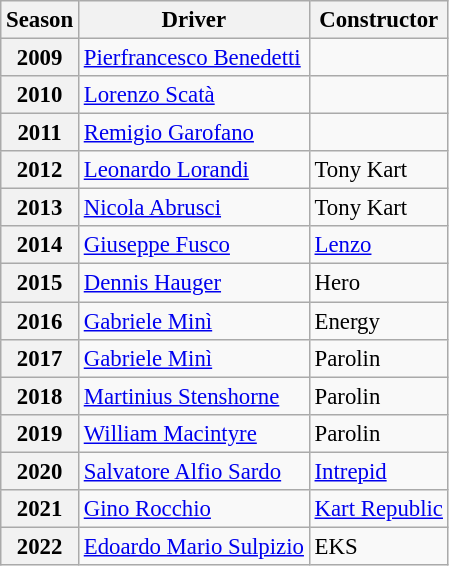<table class="wikitable" style="font-size: 95%;">
<tr>
<th>Season</th>
<th>Driver</th>
<th>Constructor</th>
</tr>
<tr>
<th>2009</th>
<td> <a href='#'>Pierfrancesco Benedetti</a></td>
<td></td>
</tr>
<tr>
<th>2010</th>
<td> <a href='#'>Lorenzo Scatà</a></td>
<td></td>
</tr>
<tr>
<th>2011</th>
<td> <a href='#'>Remigio Garofano</a></td>
<td></td>
</tr>
<tr>
<th>2012</th>
<td> <a href='#'>Leonardo Lorandi</a></td>
<td>Tony Kart</td>
</tr>
<tr>
<th>2013</th>
<td> <a href='#'>Nicola Abrusci</a></td>
<td>Tony Kart</td>
</tr>
<tr>
<th>2014</th>
<td> <a href='#'>Giuseppe Fusco</a></td>
<td><a href='#'>Lenzo</a></td>
</tr>
<tr>
<th>2015</th>
<td> <a href='#'>Dennis Hauger</a></td>
<td>Hero</td>
</tr>
<tr>
<th>2016</th>
<td> <a href='#'>Gabriele Minì</a></td>
<td>Energy</td>
</tr>
<tr>
<th>2017</th>
<td> <a href='#'>Gabriele Minì</a></td>
<td>Parolin</td>
</tr>
<tr>
<th>2018</th>
<td> <a href='#'>Martinius Stenshorne</a></td>
<td>Parolin</td>
</tr>
<tr>
<th>2019</th>
<td> <a href='#'>William Macintyre</a></td>
<td>Parolin</td>
</tr>
<tr>
<th>2020</th>
<td> <a href='#'>Salvatore Alfio Sardo</a></td>
<td><a href='#'>Intrepid</a></td>
</tr>
<tr>
<th>2021</th>
<td> <a href='#'>Gino Rocchio</a></td>
<td><a href='#'>Kart Republic</a></td>
</tr>
<tr>
<th>2022</th>
<td> <a href='#'>Edoardo Mario Sulpizio</a></td>
<td>EKS</td>
</tr>
</table>
